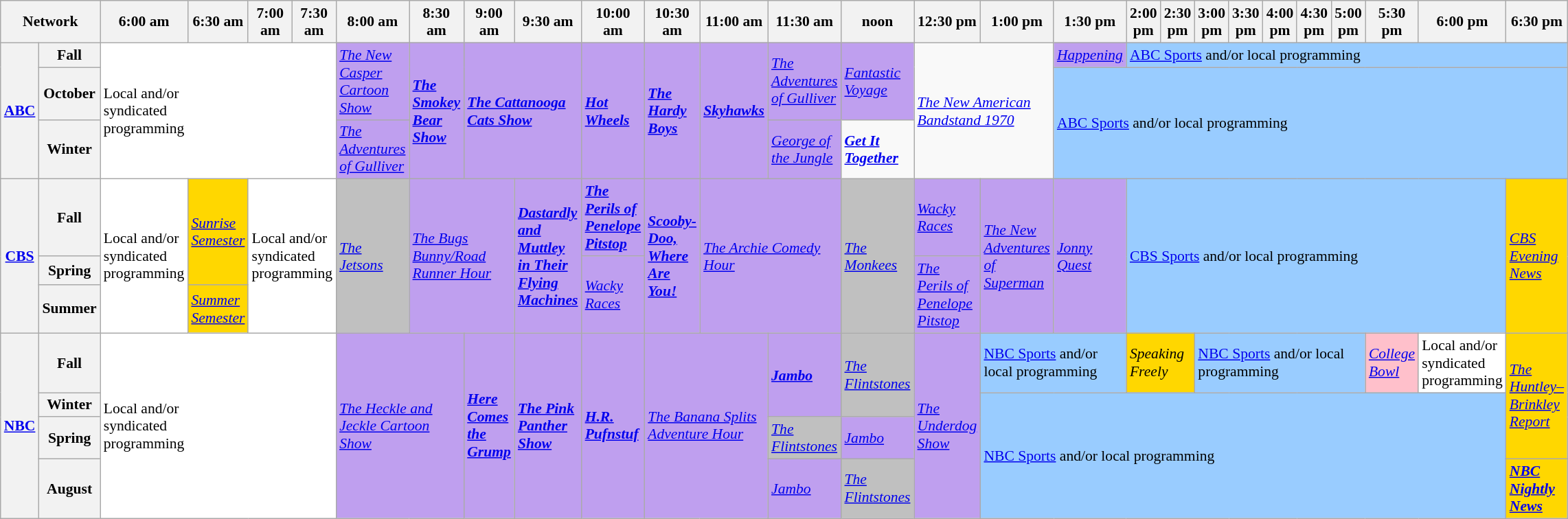<table class=wikitable style="font-size:90%">
<tr>
<th width="1.5%" bgcolor="#C0C0C0" colspan="2">Network</th>
<th width="4%" bgcolor="#C0C0C0">6:00 am</th>
<th width="4%" bgcolor="#C0C0C0">6:30 am</th>
<th width="4%" bgcolor="#C0C0C0">7:00 am</th>
<th width="4%" bgcolor="#C0C0C0">7:30 am</th>
<th width="4%" bgcolor="#C0C0C0">8:00 am</th>
<th width="4%" bgcolor="#C0C0C0">8:30 am</th>
<th width="4%" bgcolor="#C0C0C0">9:00 am</th>
<th width="4%" bgcolor="#C0C0C0">9:30 am</th>
<th width="4%" bgcolor="#C0C0C0">10:00 am</th>
<th width="4%" bgcolor="#C0C0C0">10:30 am</th>
<th width="4%" bgcolor="#C0C0C0">11:00 am</th>
<th width="4%" bgcolor="#C0C0C0">11:30 am</th>
<th width="4%" bgcolor="#C0C0C0">noon</th>
<th width="4%" bgcolor="#C0C0C0">12:30 pm</th>
<th width="4%" bgcolor="#C0C0C0">1:00 pm</th>
<th width="4%" bgcolor="#C0C0C0">1:30 pm</th>
<th width="4%" bgcolor="#C0C0C0">2:00 pm</th>
<th width="4%" bgcolor="#C0C0C0">2:30 pm</th>
<th width="4%" bgcolor="#C0C0C0">3:00 pm</th>
<th width="4%" bgcolor="#C0C0C0">3:30 pm</th>
<th width="4%" bgcolor="#C0C0C0">4:00 pm</th>
<th width="4%" bgcolor="#C0C0C0">4:30 pm</th>
<th width="4%" bgcolor="#C0C0C0">5:00 pm</th>
<th width="4%" bgcolor="#C0C0C0">5:30 pm</th>
<th width="4%" bgcolor="#C0C0C0">6:00 pm</th>
<th width="4%" bgcolor="#C0C0C0">6:30 pm</th>
</tr>
<tr>
<th rowspan="3" bgcolor="#C0C0C0"><a href='#'>ABC</a></th>
<th>Fall</th>
<td colspan=4 rowspan=3 bgcolor="white">Local and/or<br>syndicated<br>programming</td>
<td bgcolor="bf9fef"rowspan="2"><em><a href='#'>The New Casper Cartoon Show</a></em> </td>
<td bgcolor="bf9fef"rowspan="3"><strong><em><a href='#'>The Smokey Bear Show</a></em></strong></td>
<td bgcolor="bf9fef"rowspan="3"colspan="2"><strong><em><a href='#'>The Cattanooga Cats Show</a></em></strong></td>
<td bgcolor="bf9fef"rowspan="3"><strong><em><a href='#'>Hot Wheels</a></em></strong></td>
<td bgcolor="bf9fef"rowspan="3"><strong><em><a href='#'>The Hardy Boys</a></em></strong></td>
<td bgcolor="bf9fef"rowspan="3"><strong><em><a href='#'>Skyhawks</a></em></strong></td>
<td bgcolor="bf9fef"rowspan="2"><em><a href='#'>The Adventures of Gulliver</a></em> </td>
<td bgcolor="bf9fef"rowspan="2"><em><a href='#'>Fantastic Voyage</a></em> </td>
<td colspan="2" rowspan="3"><em><a href='#'>The New American Bandstand 1970</a></em></td>
<td bgcolor="bf9fef"><em><a href='#'>Happening</a></em></td>
<td colspan="10" rowspan="1" bgcolor="99ccff"><a href='#'>ABC Sports</a> and/or local programming</td>
</tr>
<tr>
<th>October</th>
<td colspan="11" rowspan="2" bgcolor="99ccff"><a href='#'>ABC Sports</a> and/or local programming</td>
</tr>
<tr>
<th>Winter</th>
<td bgcolor="bf9fef"rowspan="1"><em><a href='#'>The Adventures of Gulliver</a></em> </td>
<td bgcolor="bf9fef"><em><a href='#'>George of the Jungle</a></em> </td>
<td><strong><em><a href='#'>Get It Together</a></em></strong></td>
</tr>
<tr>
<th bgcolor="#C0C0C0" rowspan="3"><a href='#'>CBS</a></th>
<th>Fall</th>
<td rowspan=3 bgcolor="white">Local and/or<br>syndicated<br>programming</td>
<td bgcolor="gold" rowspan=2><em><a href='#'>Sunrise Semester</a></em></td>
<td colspan="2" rowspan="3" bgcolor="white">Local and/or<br>syndicated<br>programming</td>
<td bgcolor="C0C0C0"rowspan="3"><em><a href='#'>The Jetsons</a></em> </td>
<td bgcolor="bf9fef"rowspan="3"colspan="2"><em><a href='#'>The Bugs Bunny/Road Runner Hour</a></em></td>
<td bgcolor="bf9fef"rowspan="3"><strong><em><a href='#'>Dastardly and Muttley in Their Flying Machines</a></em></strong></td>
<td bgcolor="bf9fef"rowspan="1"><strong><em><a href='#'>The Perils of Penelope Pitstop</a></em></strong></td>
<td bgcolor="bf9fef"rowspan="3"><strong><em><a href='#'>Scooby-Doo, Where Are You!</a></em></strong></td>
<td bgcolor="bf9fef"rowspan="3"colspan="2"><em><a href='#'>The Archie Comedy Hour</a></em></td>
<td bgcolor="C0C0C0"rowspan="3"><em><a href='#'>The Monkees</a></em> </td>
<td bgcolor="bf9fef"rowspan="1"><em><a href='#'>Wacky Races</a></em> </td>
<td bgcolor="bf9fef"rowspan="3"><em><a href='#'>The New Adventures of Superman</a></em> </td>
<td bgcolor="bf9fef"rowspan="3"><em><a href='#'>Jonny Quest</a></em> </td>
<td bgcolor="99ccff" colspan="9"rowspan="3"><a href='#'>CBS Sports</a> and/or local programming</td>
<td bgcolor="gold" rowspan="3"><em><a href='#'>CBS Evening News</a></em></td>
</tr>
<tr>
<th>Spring</th>
<td bgcolor="bf9fef"rowspan="2"><em><a href='#'>Wacky Races</a></em> </td>
<td bgcolor="bf9fef"rowspan="2"><em><a href='#'>The Perils of Penelope Pitstop</a></em></td>
</tr>
<tr>
<th>Summer</th>
<td bgcolor="gold"><em><a href='#'>Summer Semester</a></em></td>
</tr>
<tr>
<th bgcolor="#C0C0C0" rowspan="4"><a href='#'>NBC</a></th>
<th>Fall</th>
<td bgcolor="white" colspan=4 rowspan=4>Local and/or<br>syndicated<br>programming</td>
<td bgcolor="bf9fef" colspan="2" rowspan="4"><em><a href='#'>The Heckle and Jeckle Cartoon Show</a></em></td>
<td bgcolor="bf9fef"rowspan="4"><strong><em><a href='#'>Here Comes the Grump</a></em></strong></td>
<td bgcolor="bf9fef"rowspan="4"><strong><em><a href='#'>The Pink Panther Show</a></em></strong></td>
<td bgcolor="bf9fef"rowspan="4"><strong><em><a href='#'>H.R. Pufnstuf</a></em></strong></td>
<td bgcolor="bf9fef"rowspan="4"colspan="2"><em><a href='#'>The Banana Splits Adventure Hour</a></em></td>
<td bgcolor="bf9fef"rowspan="2"><strong><em><a href='#'>Jambo</a></em></strong></td>
<td bgcolor="C0C0C0"rowspan="2"><em><a href='#'>The Flintstones</a></em> </td>
<td bgcolor="bf9fef"rowspan="4"><em><a href='#'>The Underdog Show</a></em> </td>
<td bgcolor="99ccff"colspan="2"><a href='#'>NBC Sports</a> and/or local programming</td>
<td colspan="2" bgcolor="gold"><em>Speaking Freely</em></td>
<td bgcolor="99ccff"colspan="5"><a href='#'>NBC Sports</a> and/or local programming</td>
<td bgcolor="pink"><em><a href='#'>College Bowl</a></em></td>
<td bgcolor="white">Local and/or<br>syndicated<br>programming</td>
<td bgcolor="gold"rowspan="3"><em><a href='#'>The Huntley–Brinkley Report</a></em></td>
</tr>
<tr>
<th>Winter</th>
<td bgcolor="99ccff"colspan="11"rowspan="3"><a href='#'>NBC Sports</a> and/or local programming</td>
</tr>
<tr>
<th>Spring</th>
<td bgcolor="C0C0C0"><em><a href='#'>The Flintstones</a></em> </td>
<td bgcolor="bf9fef"><em><a href='#'>Jambo</a></em></td>
</tr>
<tr>
<th>August</th>
<td bgcolor="bf9fef"><em><a href='#'>Jambo</a></em></td>
<td bgcolor="C0C0C0"><em><a href='#'>The Flintstones</a></em> </td>
<td bgcolor="gold"><strong><em><a href='#'>NBC Nightly News</a></em></strong></td>
</tr>
</table>
